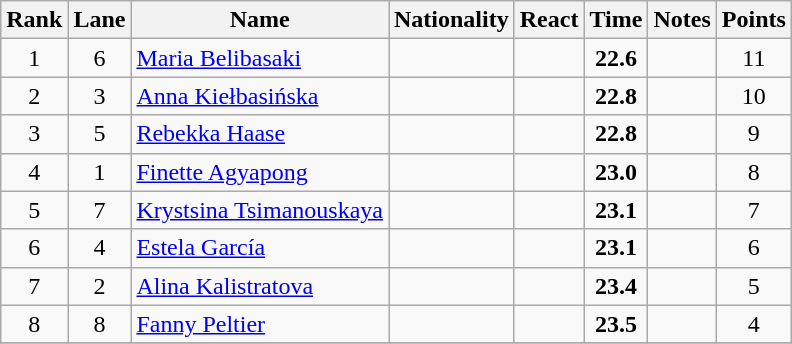<table class="wikitable sortable" style="text-align:center">
<tr>
<th>Rank</th>
<th>Lane</th>
<th>Name</th>
<th>Nationality</th>
<th>React</th>
<th>Time</th>
<th>Notes</th>
<th>Points</th>
</tr>
<tr>
<td>1</td>
<td>6</td>
<td align=left><a href='#'>Maria Belibasaki</a></td>
<td align=left></td>
<td></td>
<td><strong>22.6</strong></td>
<td></td>
<td>11</td>
</tr>
<tr>
<td>2</td>
<td>3</td>
<td align=left><a href='#'>Anna Kiełbasińska</a></td>
<td align=left></td>
<td></td>
<td><strong>22.8</strong></td>
<td></td>
<td>10</td>
</tr>
<tr>
<td>3</td>
<td>5</td>
<td align=left><a href='#'>Rebekka Haase</a></td>
<td align=left></td>
<td></td>
<td><strong>22.8</strong></td>
<td></td>
<td>9</td>
</tr>
<tr>
<td>4</td>
<td>1</td>
<td align=left><a href='#'>Finette Agyapong</a></td>
<td align=left></td>
<td></td>
<td><strong>23.0</strong></td>
<td></td>
<td>8</td>
</tr>
<tr>
<td>5</td>
<td>7</td>
<td align=left><a href='#'>Krystsina Tsimanouskaya</a></td>
<td align=left></td>
<td></td>
<td><strong>23.1</strong></td>
<td></td>
<td>7</td>
</tr>
<tr>
<td>6</td>
<td>4</td>
<td align=left><a href='#'>Estela García</a></td>
<td align=left></td>
<td></td>
<td><strong>23.1</strong></td>
<td></td>
<td>6</td>
</tr>
<tr>
<td>7</td>
<td>2</td>
<td align=left><a href='#'>Alina Kalistratova</a></td>
<td align=left></td>
<td></td>
<td><strong>23.4</strong></td>
<td></td>
<td>5</td>
</tr>
<tr>
<td>8</td>
<td>8</td>
<td align=left><a href='#'>Fanny Peltier</a></td>
<td align=left></td>
<td></td>
<td><strong>23.5</strong></td>
<td></td>
<td>4</td>
</tr>
<tr>
</tr>
</table>
